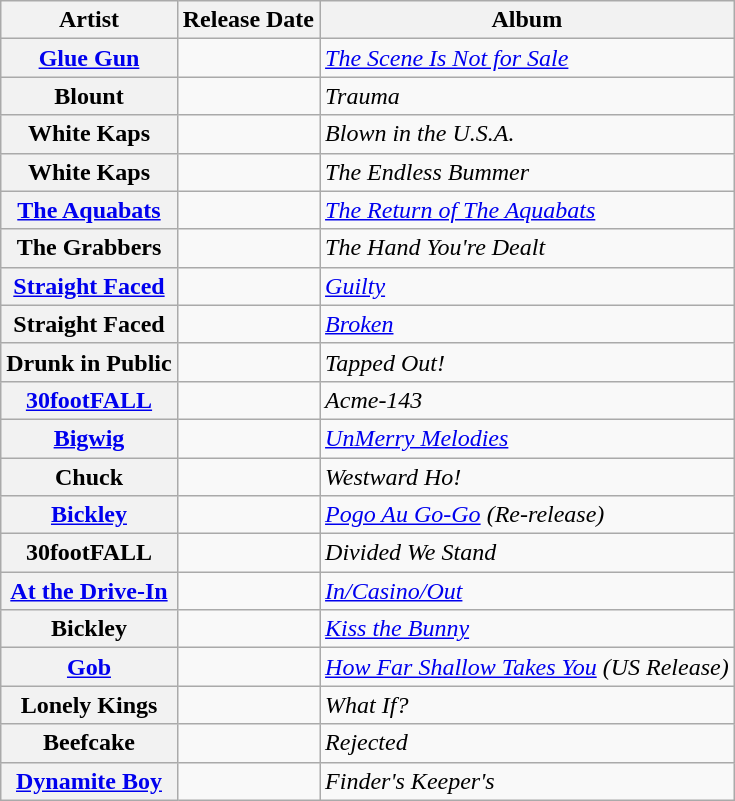<table class="wikitable plainrowheaders sortable">
<tr>
<th>Artist</th>
<th>Release Date</th>
<th>Album</th>
</tr>
<tr>
<th scope="row"><a href='#'>Glue Gun</a></th>
<td></td>
<td><em><a href='#'>The Scene Is Not for Sale</a></em></td>
</tr>
<tr>
<th scope="row">Blount</th>
<td></td>
<td><em>Trauma</em></td>
</tr>
<tr>
<th scope="row">White Kaps</th>
<td></td>
<td><em>Blown in the U.S.A.</em></td>
</tr>
<tr>
<th scope="row">White Kaps</th>
<td></td>
<td><em>The Endless Bummer</em></td>
</tr>
<tr>
<th scope="row"><a href='#'>The Aquabats</a></th>
<td></td>
<td><em><a href='#'>The Return of The Aquabats</a></em></td>
</tr>
<tr>
<th scope="row">The Grabbers</th>
<td></td>
<td><em>The Hand You're Dealt</em></td>
</tr>
<tr>
<th scope="row"><a href='#'>Straight Faced</a></th>
<td></td>
<td><em><a href='#'>Guilty</a></em></td>
</tr>
<tr>
<th scope="row">Straight Faced</th>
<td></td>
<td><em><a href='#'>Broken</a></em></td>
</tr>
<tr>
<th scope="row">Drunk in Public</th>
<td></td>
<td><em>Tapped Out!</em></td>
</tr>
<tr>
<th scope="row"><a href='#'>30footFALL</a></th>
<td></td>
<td><em>Acme-143</em></td>
</tr>
<tr>
<th scope="row"><a href='#'>Bigwig</a></th>
<td></td>
<td><em><a href='#'>UnMerry Melodies</a></em></td>
</tr>
<tr>
<th scope="row">Chuck</th>
<td></td>
<td><em>Westward Ho!</em></td>
</tr>
<tr>
<th scope="row"><a href='#'>Bickley</a></th>
<td></td>
<td><em><a href='#'>Pogo Au Go-Go</a> (Re-release)</em></td>
</tr>
<tr>
<th scope="row">30footFALL</th>
<td></td>
<td><em>Divided We Stand</em></td>
</tr>
<tr>
<th scope="row"><a href='#'>At the Drive-In</a></th>
<td></td>
<td><em><a href='#'>In/Casino/Out</a></em></td>
</tr>
<tr>
<th scope="row">Bickley</th>
<td></td>
<td><em><a href='#'>Kiss the Bunny</a></em></td>
</tr>
<tr>
<th scope="row"><a href='#'>Gob</a></th>
<td></td>
<td><em><a href='#'>How Far Shallow Takes You</a> (US Release)</em></td>
</tr>
<tr>
<th scope="row">Lonely Kings</th>
<td></td>
<td><em>What If?</em></td>
</tr>
<tr>
<th scope="row">Beefcake</th>
<td></td>
<td><em>Rejected</em></td>
</tr>
<tr>
<th scope="row"><a href='#'>Dynamite Boy</a></th>
<td></td>
<td><em>Finder's Keeper's</em></td>
</tr>
</table>
